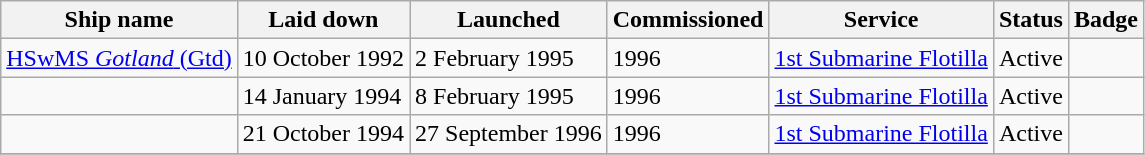<table class="wikitable">
<tr>
<th>Ship name</th>
<th>Laid down</th>
<th>Launched</th>
<th>Commissioned</th>
<th>Service</th>
<th>Status</th>
<th>Badge</th>
</tr>
<tr>
<td><a href='#'>HSwMS <em>Gotland</em> (Gtd)</a></td>
<td>10 October 1992</td>
<td>2 February 1995</td>
<td>1996</td>
<td><a href='#'>1st Submarine Flotilla</a></td>
<td>Active</td>
<td></td>
</tr>
<tr>
<td></td>
<td>14 January 1994</td>
<td>8 February 1995</td>
<td>1996</td>
<td><a href='#'>1st Submarine Flotilla</a></td>
<td>Active</td>
<td></td>
</tr>
<tr>
<td></td>
<td>21 October 1994</td>
<td>27 September 1996</td>
<td>1996</td>
<td><a href='#'>1st Submarine Flotilla</a></td>
<td>Active</td>
<td></td>
</tr>
<tr>
</tr>
</table>
